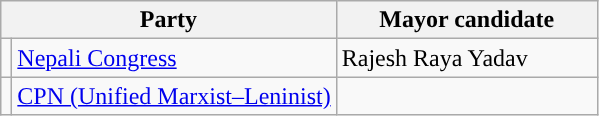<table class="wikitable">
<tr>
<th colspan="2">Party</th>
<th style="width: 125pt;">Mayor candidate</th>
</tr>
<tr>
<td style="background-color:"></td>
<td><a href='#'>Nepali Congress</a></td>
<td>Rajesh Raya Yadav</td>
</tr>
<tr>
<td style="background-color:"></td>
<td><a href='#'>CPN (Unified Marxist–Leninist)</a></td>
<td></td>
</tr>
</table>
